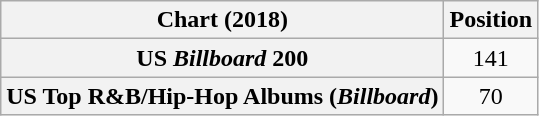<table class="wikitable sortable plainrowheaders" style="text-align:center">
<tr>
<th scope="col">Chart (2018)</th>
<th scope="col">Position</th>
</tr>
<tr>
<th scope="row">US <em>Billboard</em> 200</th>
<td>141</td>
</tr>
<tr>
<th scope="row">US Top R&B/Hip-Hop Albums (<em>Billboard</em>)</th>
<td>70</td>
</tr>
</table>
